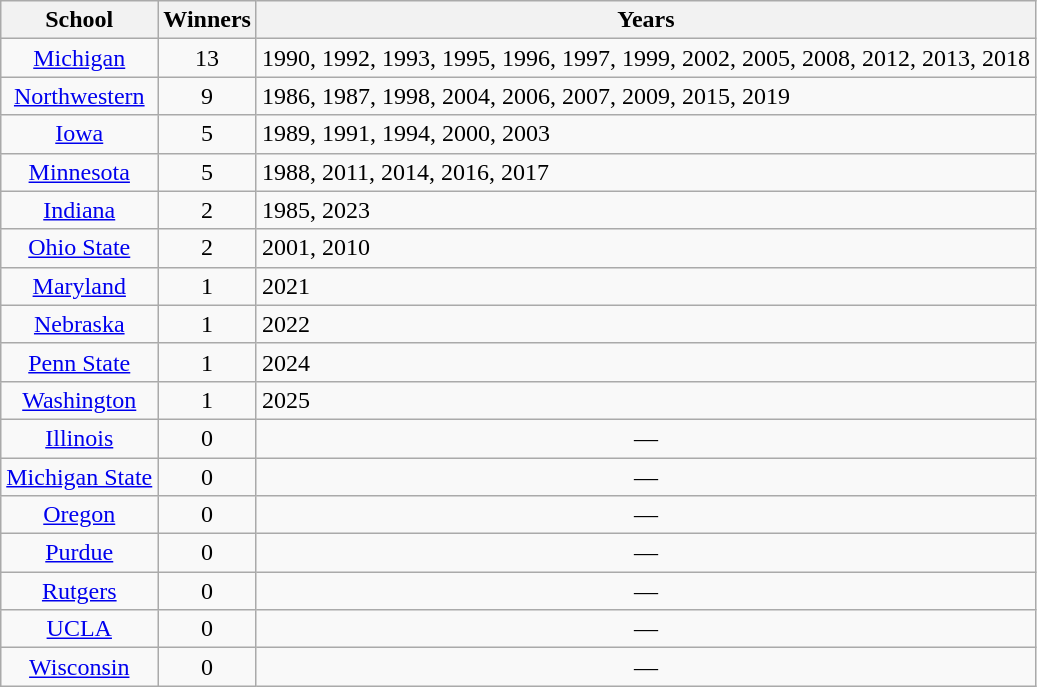<table class="wikitable">
<tr>
<th>School</th>
<th>Winners</th>
<th>Years</th>
</tr>
<tr style="text-align:center;">
<td><a href='#'>Michigan</a></td>
<td>13</td>
<td style="text-align:left;">1990, 1992, 1993, 1995, 1996, 1997, 1999, 2002, 2005, 2008, 2012, 2013, 2018</td>
</tr>
<tr align=center>
<td><a href='#'>Northwestern</a></td>
<td>9</td>
<td style="text-align:left;">1986, 1987, 1998, 2004, 2006, 2007, 2009, 2015, 2019</td>
</tr>
<tr align=center>
<td><a href='#'>Iowa</a></td>
<td>5</td>
<td style="text-align:left;">1989, 1991, 1994, 2000, 2003</td>
</tr>
<tr align=center>
<td><a href='#'>Minnesota</a></td>
<td>5</td>
<td style="text-align:left;">1988, 2011, 2014, 2016, 2017</td>
</tr>
<tr style="text-align:center;">
<td><a href='#'>Indiana</a></td>
<td>2</td>
<td style="text-align:left;">1985, 2023</td>
</tr>
<tr style="text-align:center;">
<td><a href='#'>Ohio State</a></td>
<td>2</td>
<td style="text-align:left;">2001, 2010</td>
</tr>
<tr align=center>
<td><a href='#'>Maryland</a></td>
<td>1</td>
<td style="text-align:left;">2021</td>
</tr>
<tr style="text-align:center;">
<td><a href='#'>Nebraska</a></td>
<td>1</td>
<td style="text-align:left;">2022</td>
</tr>
<tr align=center>
<td><a href='#'>Penn State</a></td>
<td>1</td>
<td style="text-align:left;">2024</td>
</tr>
<tr style="text-align:center;">
<td><a href='#'>Washington</a></td>
<td>1</td>
<td style="text-align:left;">2025</td>
</tr>
<tr align=center>
<td><a href='#'>Illinois</a></td>
<td>0</td>
<td>—</td>
</tr>
<tr style="text-align:center;">
<td><a href='#'>Michigan State</a></td>
<td>0</td>
<td>—</td>
</tr>
<tr style="text-align:center;">
<td><a href='#'>Oregon</a></td>
<td>0</td>
<td>—</td>
</tr>
<tr align=center>
<td><a href='#'>Purdue</a></td>
<td>0</td>
<td>—</td>
</tr>
<tr align=center>
<td><a href='#'>Rutgers</a></td>
<td>0</td>
<td>—</td>
</tr>
<tr style="text-align:center;">
<td><a href='#'>UCLA</a></td>
<td>0</td>
<td>—</td>
</tr>
<tr style="text-align:center;">
<td><a href='#'>Wisconsin</a></td>
<td>0</td>
<td>—</td>
</tr>
</table>
